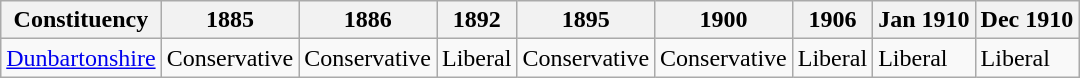<table class="wikitable">
<tr>
<th>Constituency</th>
<th>1885</th>
<th>1886</th>
<th>1892</th>
<th>1895</th>
<th>1900</th>
<th>1906</th>
<th>Jan 1910</th>
<th>Dec 1910</th>
</tr>
<tr>
<td><a href='#'>Dunbartonshire</a></td>
<td bgcolor=>Conservative</td>
<td bgcolor=>Conservative</td>
<td bgcolor=>Liberal</td>
<td bgcolor=>Conservative</td>
<td bgcolor=>Conservative</td>
<td bgcolor=>Liberal</td>
<td bgcolor=>Liberal</td>
<td bgcolor=>Liberal</td>
</tr>
</table>
